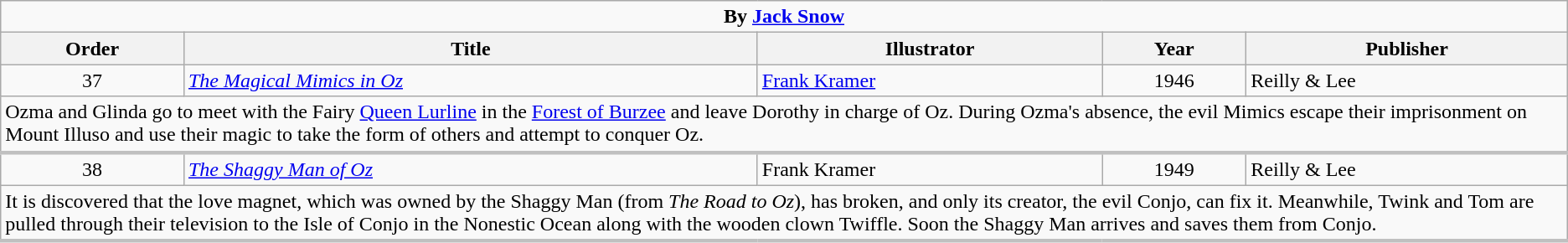<table class="wikitable">
<tr>
<td colspan="6" style="text-align:center;"><strong>By <a href='#'>Jack Snow</a></strong></td>
</tr>
<tr>
<th>Order</th>
<th>Title</th>
<th>Illustrator</th>
<th>Year</th>
<th>Publisher</th>
</tr>
<tr>
<td style="text-align:center;">37</td>
<td><em><a href='#'>The Magical Mimics in Oz</a></em></td>
<td><a href='#'>Frank Kramer</a></td>
<td style="text-align:center;">1946</td>
<td>Reilly & Lee</td>
</tr>
<tr style="border-bottom: 3px solid silver;">
<td colspan="5">Ozma and Glinda go to meet with the Fairy <a href='#'>Queen Lurline</a> in the <a href='#'>Forest of Burzee</a> and leave Dorothy in charge of Oz. During Ozma's absence, the evil Mimics escape their imprisonment on Mount Illuso and use their magic to take the form of others and attempt to conquer Oz.</td>
</tr>
<tr>
<td style="text-align:center;">38</td>
<td><em><a href='#'>The Shaggy Man of Oz</a></em></td>
<td>Frank Kramer</td>
<td style="text-align:center;">1949</td>
<td>Reilly & Lee</td>
</tr>
<tr style="border-bottom: 3px solid silver;">
<td colspan="5">It is discovered that the love magnet, which was owned by the Shaggy Man (from <em>The Road to Oz</em>), has broken, and only its creator, the evil Conjo, can fix it. Meanwhile, Twink and Tom are pulled through their television to the Isle of Conjo in the Nonestic Ocean along with the wooden clown Twiffle. Soon the Shaggy Man arrives and saves them from Conjo.</td>
</tr>
</table>
